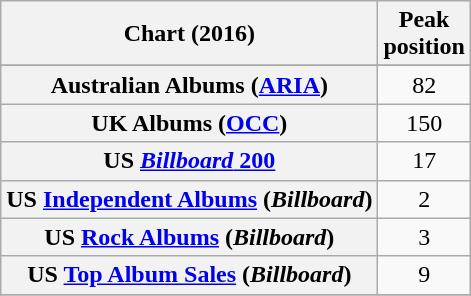<table class="wikitable sortable plainrowheaders" style="text-align:center">
<tr>
<th scope="col">Chart (2016)</th>
<th scope="col">Peak<br> position</th>
</tr>
<tr>
</tr>
<tr>
<th scope="row">Australian Albums (<a href='#'>ARIA</a>)</th>
<td>82</td>
</tr>
<tr>
<th scope="row">UK Albums (<a href='#'>OCC</a>)</th>
<td>150</td>
</tr>
<tr>
<th scope="row">US <a href='#'><em>Billboard</em> 200</a></th>
<td>17</td>
</tr>
<tr>
<th scope="row">US <a href='#'>Independent Albums</a> (<em>Billboard</em>)</th>
<td>2</td>
</tr>
<tr>
<th scope="row">US <a href='#'>Rock Albums</a> (<em>Billboard</em>)</th>
<td>3</td>
</tr>
<tr>
<th scope="row">US <a href='#'>Top Album Sales</a> (<em>Billboard</em>)</th>
<td>9</td>
</tr>
<tr>
</tr>
</table>
